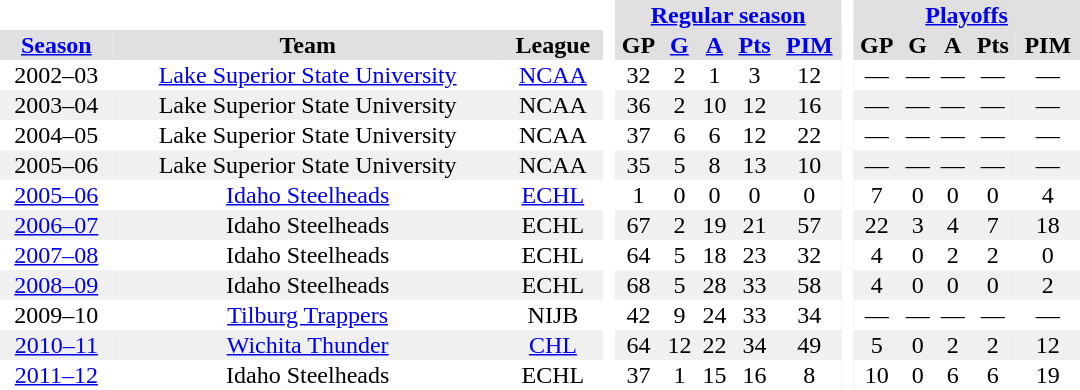<table border="0" cellpadding="1" cellspacing="0" style="text-align:center; width:45em;">
<tr style="background:#e0e0e0;">
<th colspan="3"  bgcolor="#ffffff"> </th>
<th rowspan="99" bgcolor="#ffffff"> </th>
<th colspan="5"><a href='#'>Regular season</a></th>
<th rowspan="99" bgcolor="#ffffff"> </th>
<th colspan="5"><a href='#'>Playoffs</a></th>
</tr>
<tr style="background:#e0e0e0;">
<th><a href='#'>Season</a></th>
<th>Team</th>
<th>League</th>
<th>GP</th>
<th><a href='#'>G</a></th>
<th><a href='#'>A</a></th>
<th><a href='#'>Pts</a></th>
<th><a href='#'>PIM</a></th>
<th>GP</th>
<th>G</th>
<th>A</th>
<th>Pts</th>
<th>PIM</th>
</tr>
<tr>
<td>2002–03</td>
<td><a href='#'>Lake Superior State University</a></td>
<td><a href='#'>NCAA</a></td>
<td>32</td>
<td>2</td>
<td>1</td>
<td>3</td>
<td>12</td>
<td>—</td>
<td>—</td>
<td>—</td>
<td>—</td>
<td>—</td>
</tr>
<tr style="background:#f0f0f0;">
<td>2003–04</td>
<td>Lake Superior State University</td>
<td>NCAA</td>
<td>36</td>
<td>2</td>
<td>10</td>
<td>12</td>
<td>16</td>
<td>—</td>
<td>—</td>
<td>—</td>
<td>—</td>
<td>—</td>
</tr>
<tr>
<td>2004–05</td>
<td>Lake Superior State University</td>
<td>NCAA</td>
<td>37</td>
<td>6</td>
<td>6</td>
<td>12</td>
<td>22</td>
<td>—</td>
<td>—</td>
<td>—</td>
<td>—</td>
<td>—</td>
</tr>
<tr style="background:#f0f0f0;">
<td>2005–06</td>
<td>Lake Superior State University</td>
<td>NCAA</td>
<td>35</td>
<td>5</td>
<td>8</td>
<td>13</td>
<td>10</td>
<td>—</td>
<td>—</td>
<td>—</td>
<td>—</td>
<td>—</td>
</tr>
<tr>
<td><a href='#'>2005–06</a></td>
<td><a href='#'>Idaho Steelheads</a></td>
<td><a href='#'>ECHL</a></td>
<td>1</td>
<td>0</td>
<td>0</td>
<td>0</td>
<td>0</td>
<td>7</td>
<td>0</td>
<td>0</td>
<td>0</td>
<td>4</td>
</tr>
<tr style="background:#f0f0f0;">
<td><a href='#'>2006–07</a></td>
<td>Idaho Steelheads</td>
<td>ECHL</td>
<td>67</td>
<td>2</td>
<td>19</td>
<td>21</td>
<td>57</td>
<td>22</td>
<td>3</td>
<td>4</td>
<td>7</td>
<td>18</td>
</tr>
<tr>
<td><a href='#'>2007–08</a></td>
<td>Idaho Steelheads</td>
<td>ECHL</td>
<td>64</td>
<td>5</td>
<td>18</td>
<td>23</td>
<td>32</td>
<td>4</td>
<td>0</td>
<td>2</td>
<td>2</td>
<td>0</td>
</tr>
<tr style="background:#f0f0f0;">
<td><a href='#'>2008–09</a></td>
<td>Idaho Steelheads</td>
<td>ECHL</td>
<td>68</td>
<td>5</td>
<td>28</td>
<td>33</td>
<td>58</td>
<td>4</td>
<td>0</td>
<td>0</td>
<td>0</td>
<td>2</td>
</tr>
<tr>
<td>2009–10</td>
<td><a href='#'>Tilburg Trappers</a></td>
<td>NIJB</td>
<td>42</td>
<td>9</td>
<td>24</td>
<td>33</td>
<td>34</td>
<td>—</td>
<td>—</td>
<td>—</td>
<td>—</td>
<td>—</td>
</tr>
<tr style="background:#f0f0f0;">
<td><a href='#'>2010–11</a></td>
<td><a href='#'>Wichita Thunder</a></td>
<td><a href='#'>CHL</a></td>
<td>64</td>
<td>12</td>
<td>22</td>
<td>34</td>
<td>49</td>
<td>5</td>
<td>0</td>
<td>2</td>
<td>2</td>
<td>12</td>
</tr>
<tr>
<td><a href='#'>2011–12</a></td>
<td>Idaho Steelheads</td>
<td>ECHL</td>
<td>37</td>
<td>1</td>
<td>15</td>
<td>16</td>
<td>8</td>
<td>10</td>
<td>0</td>
<td>6</td>
<td>6</td>
<td>19</td>
</tr>
</table>
